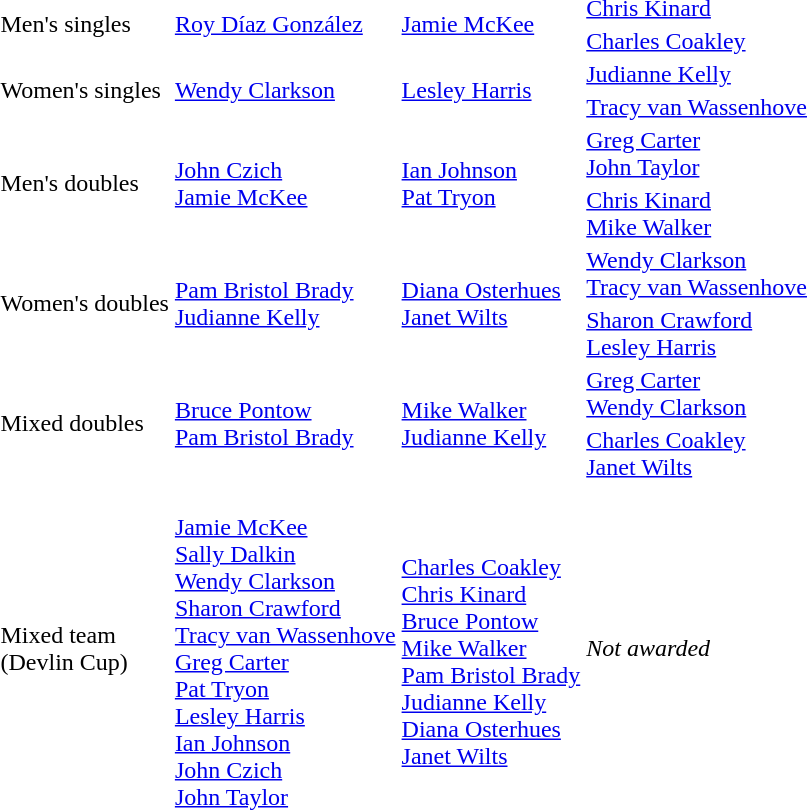<table>
<tr>
<td rowspan="2">Men's singles</td>
<td rowspan="2"> <a href='#'>Roy Díaz González</a></td>
<td rowspan="2"> <a href='#'>Jamie McKee</a></td>
<td> <a href='#'>Chris Kinard</a></td>
</tr>
<tr>
<td> <a href='#'>Charles Coakley</a></td>
</tr>
<tr>
<td rowspan="2">Women's singles</td>
<td rowspan="2"> <a href='#'>Wendy Clarkson</a></td>
<td rowspan="2"> <a href='#'>Lesley Harris</a></td>
<td> <a href='#'>Judianne Kelly</a></td>
</tr>
<tr>
<td> <a href='#'>Tracy van Wassenhove</a></td>
</tr>
<tr>
<td rowspan="2">Men's doubles</td>
<td rowspan="2"> <a href='#'>John Czich</a> <br> <a href='#'>Jamie McKee</a></td>
<td rowspan="2"> <a href='#'>Ian Johnson</a> <br> <a href='#'>Pat Tryon</a></td>
<td> <a href='#'>Greg Carter</a><br> <a href='#'>John Taylor</a></td>
</tr>
<tr>
<td> <a href='#'>Chris Kinard</a><br> <a href='#'>Mike Walker</a></td>
</tr>
<tr>
<td rowspan="2">Women's doubles</td>
<td rowspan="2"> <a href='#'>Pam Bristol Brady</a> <br> <a href='#'>Judianne Kelly</a></td>
<td rowspan="2"> <a href='#'>Diana Osterhues</a> <br> <a href='#'>Janet Wilts</a></td>
<td> <a href='#'>Wendy Clarkson</a><br> <a href='#'>Tracy van Wassenhove</a></td>
</tr>
<tr>
<td> <a href='#'>Sharon Crawford</a><br> <a href='#'>Lesley Harris</a></td>
</tr>
<tr>
<td rowspan="2">Mixed doubles</td>
<td rowspan="2"> <a href='#'>Bruce Pontow</a> <br> <a href='#'>Pam Bristol Brady</a></td>
<td rowspan="2"> <a href='#'>Mike Walker</a> <br> <a href='#'>Judianne Kelly</a></td>
<td> <a href='#'>Greg Carter</a><br> <a href='#'>Wendy Clarkson</a></td>
</tr>
<tr>
<td> <a href='#'>Charles Coakley</a><br> <a href='#'>Janet Wilts</a></td>
</tr>
<tr>
<td>Mixed team<br>(Devlin Cup)</td>
<td><br><a href='#'>Jamie McKee</a><br><a href='#'>Sally Dalkin</a><br><a href='#'>Wendy Clarkson</a><br><a href='#'>Sharon Crawford</a><br><a href='#'>Tracy van Wassenhove</a><br><a href='#'>Greg Carter</a><br><a href='#'>Pat Tryon</a><br><a href='#'>Lesley Harris</a><br><a href='#'>Ian Johnson</a><br><a href='#'>John Czich</a><br><a href='#'>John Taylor</a></td>
<td><br><a href='#'>Charles Coakley</a><br><a href='#'>Chris Kinard</a><br><a href='#'>Bruce Pontow</a><br><a href='#'>Mike Walker</a><br><a href='#'>Pam Bristol Brady</a><br><a href='#'>Judianne Kelly</a><br><a href='#'>Diana Osterhues</a><br><a href='#'>Janet Wilts</a></td>
<td><em>Not awarded</em></td>
</tr>
</table>
